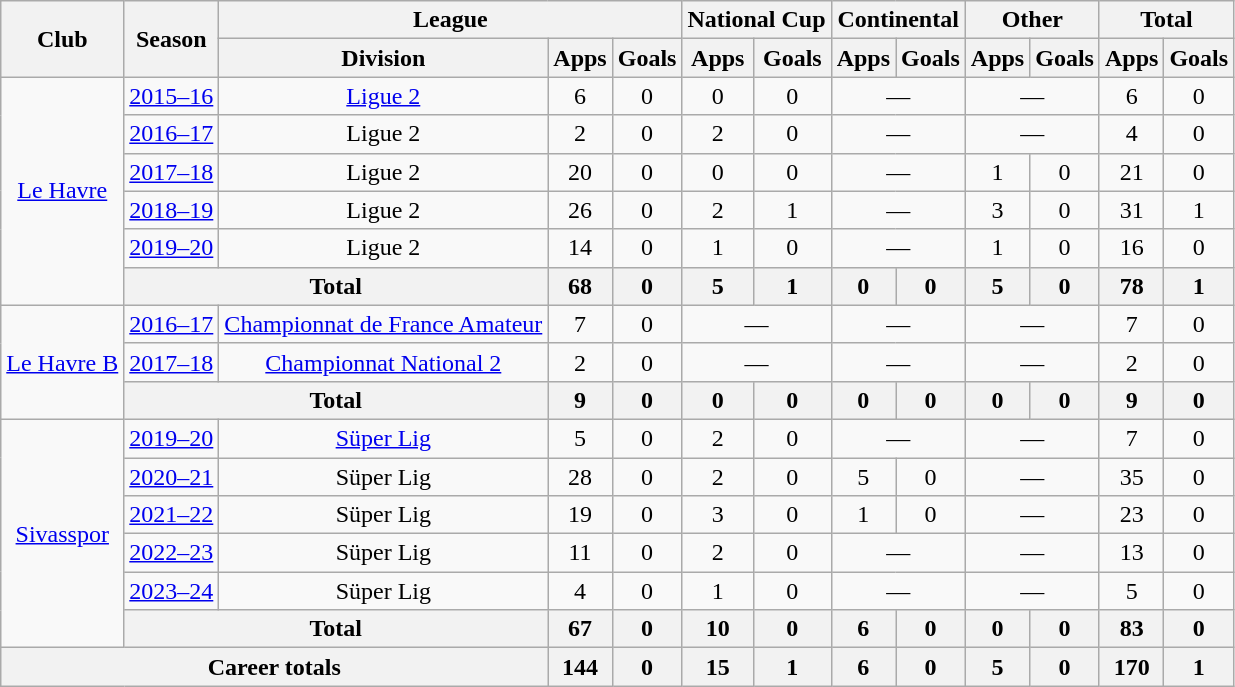<table class="wikitable" style="text-align:center">
<tr>
<th rowspan="2">Club</th>
<th rowspan="2">Season</th>
<th colspan="3">League</th>
<th colspan="2">National Cup</th>
<th colspan="2">Continental</th>
<th colspan="2">Other</th>
<th colspan="2">Total</th>
</tr>
<tr>
<th>Division</th>
<th>Apps</th>
<th>Goals</th>
<th>Apps</th>
<th>Goals</th>
<th>Apps</th>
<th>Goals</th>
<th>Apps</th>
<th>Goals</th>
<th>Apps</th>
<th>Goals</th>
</tr>
<tr>
<td rowspan="6"><a href='#'>Le Havre</a></td>
<td><a href='#'>2015–16</a></td>
<td><a href='#'>Ligue 2</a></td>
<td>6</td>
<td>0</td>
<td>0</td>
<td>0</td>
<td colspan="2">—</td>
<td colspan="2">—</td>
<td>6</td>
<td>0</td>
</tr>
<tr>
<td><a href='#'>2016–17</a></td>
<td>Ligue 2</td>
<td>2</td>
<td>0</td>
<td>2</td>
<td>0</td>
<td colspan="2">—</td>
<td colspan="2">—</td>
<td>4</td>
<td>0</td>
</tr>
<tr>
<td><a href='#'>2017–18</a></td>
<td>Ligue 2</td>
<td>20</td>
<td>0</td>
<td>0</td>
<td>0</td>
<td colspan="2">—</td>
<td>1</td>
<td>0</td>
<td>21</td>
<td>0</td>
</tr>
<tr>
<td><a href='#'>2018–19</a></td>
<td>Ligue 2</td>
<td>26</td>
<td>0</td>
<td>2</td>
<td>1</td>
<td colspan="2">—</td>
<td>3</td>
<td>0</td>
<td>31</td>
<td>1</td>
</tr>
<tr>
<td><a href='#'>2019–20</a></td>
<td>Ligue 2</td>
<td>14</td>
<td>0</td>
<td>1</td>
<td>0</td>
<td colspan="2">—</td>
<td>1</td>
<td>0</td>
<td>16</td>
<td>0</td>
</tr>
<tr>
<th colspan="2">Total</th>
<th>68</th>
<th>0</th>
<th>5</th>
<th>1</th>
<th>0</th>
<th>0</th>
<th>5</th>
<th>0</th>
<th>78</th>
<th>1</th>
</tr>
<tr>
<td rowspan="3"><a href='#'>Le Havre B</a></td>
<td><a href='#'>2016–17</a></td>
<td><a href='#'>Championnat de France Amateur</a></td>
<td>7</td>
<td>0</td>
<td colspan="2">—</td>
<td colspan="2">—</td>
<td colspan="2">—</td>
<td>7</td>
<td>0</td>
</tr>
<tr>
<td><a href='#'>2017–18</a></td>
<td><a href='#'>Championnat National 2</a></td>
<td>2</td>
<td>0</td>
<td colspan="2">—</td>
<td colspan="2">—</td>
<td colspan="2">—</td>
<td>2</td>
<td>0</td>
</tr>
<tr>
<th colspan="2">Total</th>
<th>9</th>
<th>0</th>
<th>0</th>
<th>0</th>
<th>0</th>
<th>0</th>
<th>0</th>
<th>0</th>
<th>9</th>
<th>0</th>
</tr>
<tr>
<td rowspan="6"><a href='#'>Sivasspor</a></td>
<td><a href='#'>2019–20</a></td>
<td><a href='#'>Süper Lig</a></td>
<td>5</td>
<td>0</td>
<td>2</td>
<td>0</td>
<td colspan="2">—</td>
<td colspan="2">—</td>
<td>7</td>
<td>0</td>
</tr>
<tr>
<td><a href='#'>2020–21</a></td>
<td>Süper Lig</td>
<td>28</td>
<td>0</td>
<td>2</td>
<td>0</td>
<td>5</td>
<td>0</td>
<td colspan="2">—</td>
<td>35</td>
<td>0</td>
</tr>
<tr>
<td><a href='#'>2021–22</a></td>
<td>Süper Lig</td>
<td>19</td>
<td>0</td>
<td>3</td>
<td>0</td>
<td>1</td>
<td>0</td>
<td colspan="2">—</td>
<td>23</td>
<td>0</td>
</tr>
<tr>
<td><a href='#'>2022–23</a></td>
<td>Süper Lig</td>
<td>11</td>
<td>0</td>
<td>2</td>
<td>0</td>
<td colspan="2">—</td>
<td colspan="2">—</td>
<td>13</td>
<td>0</td>
</tr>
<tr>
<td><a href='#'>2023–24</a></td>
<td>Süper Lig</td>
<td>4</td>
<td>0</td>
<td>1</td>
<td>0</td>
<td colspan="2">—</td>
<td colspan="2">—</td>
<td>5</td>
<td>0</td>
</tr>
<tr>
<th colspan="2">Total</th>
<th>67</th>
<th>0</th>
<th>10</th>
<th>0</th>
<th>6</th>
<th>0</th>
<th>0</th>
<th>0</th>
<th>83</th>
<th>0</th>
</tr>
<tr>
<th colspan="3">Career totals</th>
<th>144</th>
<th>0</th>
<th>15</th>
<th>1</th>
<th>6</th>
<th>0</th>
<th>5</th>
<th>0</th>
<th>170</th>
<th>1</th>
</tr>
</table>
